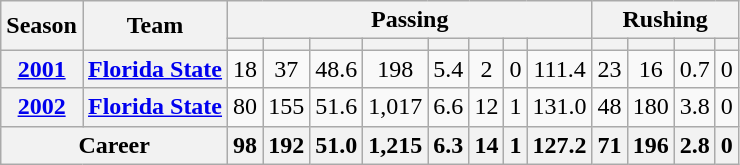<table class="wikitable" style="text-align:center;">
<tr>
<th rowspan="2">Season</th>
<th rowspan="2">Team</th>
<th colspan="8">Passing</th>
<th colspan="4">Rushing</th>
</tr>
<tr>
<th></th>
<th></th>
<th></th>
<th></th>
<th></th>
<th></th>
<th></th>
<th></th>
<th></th>
<th></th>
<th></th>
<th></th>
</tr>
<tr>
<th><a href='#'>2001</a></th>
<th><a href='#'>Florida State</a></th>
<td>18</td>
<td>37</td>
<td>48.6</td>
<td>198</td>
<td>5.4</td>
<td>2</td>
<td>0</td>
<td>111.4</td>
<td>23</td>
<td>16</td>
<td>0.7</td>
<td>0</td>
</tr>
<tr>
<th><a href='#'>2002</a></th>
<th><a href='#'>Florida State</a></th>
<td>80</td>
<td>155</td>
<td>51.6</td>
<td>1,017</td>
<td>6.6</td>
<td>12</td>
<td>1</td>
<td>131.0</td>
<td>48</td>
<td>180</td>
<td>3.8</td>
<td>0</td>
</tr>
<tr>
<th colspan="2">Career</th>
<th>98</th>
<th>192</th>
<th>51.0</th>
<th>1,215</th>
<th>6.3</th>
<th>14</th>
<th>1</th>
<th>127.2</th>
<th>71</th>
<th>196</th>
<th>2.8</th>
<th>0</th>
</tr>
</table>
